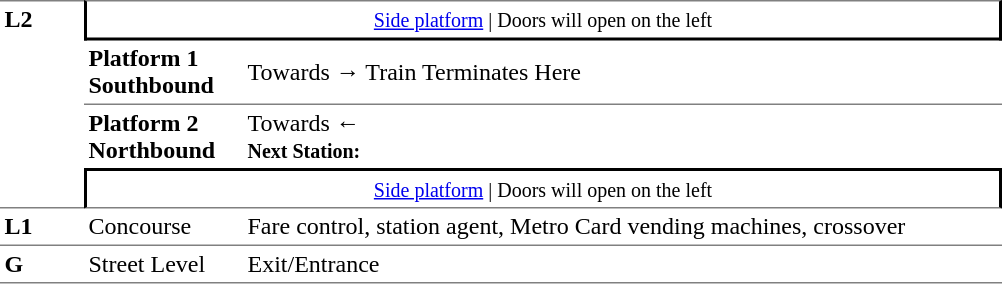<table table border=0 cellspacing=0 cellpadding=3>
<tr>
<td style="border-top:solid 1px grey;border-bottom:solid 1px grey;" width=50 rowspan=4 valign=top><strong>L2</strong></td>
<td style="border-top:solid 1px grey;border-right:solid 2px black;border-left:solid 2px black;border-bottom:solid 2px black;text-align:center;" colspan=2><small><a href='#'>Side platform</a> | Doors will open on the left </small></td>
</tr>
<tr>
<td style="border-bottom:solid 1px grey;" width=100><span><strong>Platform 1</strong><br><strong>Southbound</strong></span></td>
<td style="border-bottom:solid 1px grey;" width=500>Towards → Train Terminates Here</td>
</tr>
<tr>
<td><span><strong>Platform 2</strong><br><strong>Northbound</strong></span></td>
<td><span></span>Towards ← <br><small><strong>Next Station:</strong> </small></td>
</tr>
<tr>
<td style="border-top:solid 2px black;border-right:solid 2px black;border-left:solid 2px black;border-bottom:solid 1px grey;" colspan=2  align=center><small><a href='#'>Side platform</a> | Doors will open on the left </small></td>
</tr>
<tr>
<td valign=top><strong>L1</strong></td>
<td valign=top>Concourse</td>
<td valign=top>Fare control, station agent, Metro Card vending machines, crossover</td>
</tr>
<tr>
<td style="border-bottom:solid 1px grey;border-top:solid 1px grey;" width=50 valign=top><strong>G</strong></td>
<td style="border-top:solid 1px grey;border-bottom:solid 1px grey;" width=100 valign=top>Street Level</td>
<td style="border-top:solid 1px grey;border-bottom:solid 1px grey;" width=500 valign=top>Exit/Entrance</td>
</tr>
</table>
